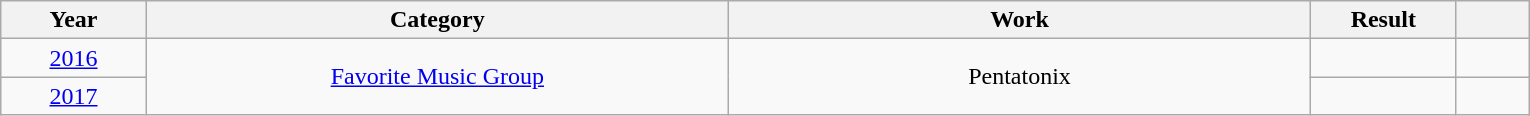<table class="wikitable">
<tr>
<th style="width:5%;">Year</th>
<th style="width:20%;">Category</th>
<th style="width:20%;">Work</th>
<th style="width:5%;">Result</th>
<th style="width:2.5%;"></th>
</tr>
<tr>
<td style="text-align:center;"><a href='#'>2016</a></td>
<td rowspan="2" style="text-align:center;"><a href='#'>Favorite Music Group</a></td>
<td rowspan="2" style="text-align:center;">Pentatonix</td>
<td></td>
<td style="text-align:center;"></td>
</tr>
<tr>
<td style="text-align:center;"><a href='#'>2017</a></td>
<td></td>
<td></td>
</tr>
</table>
